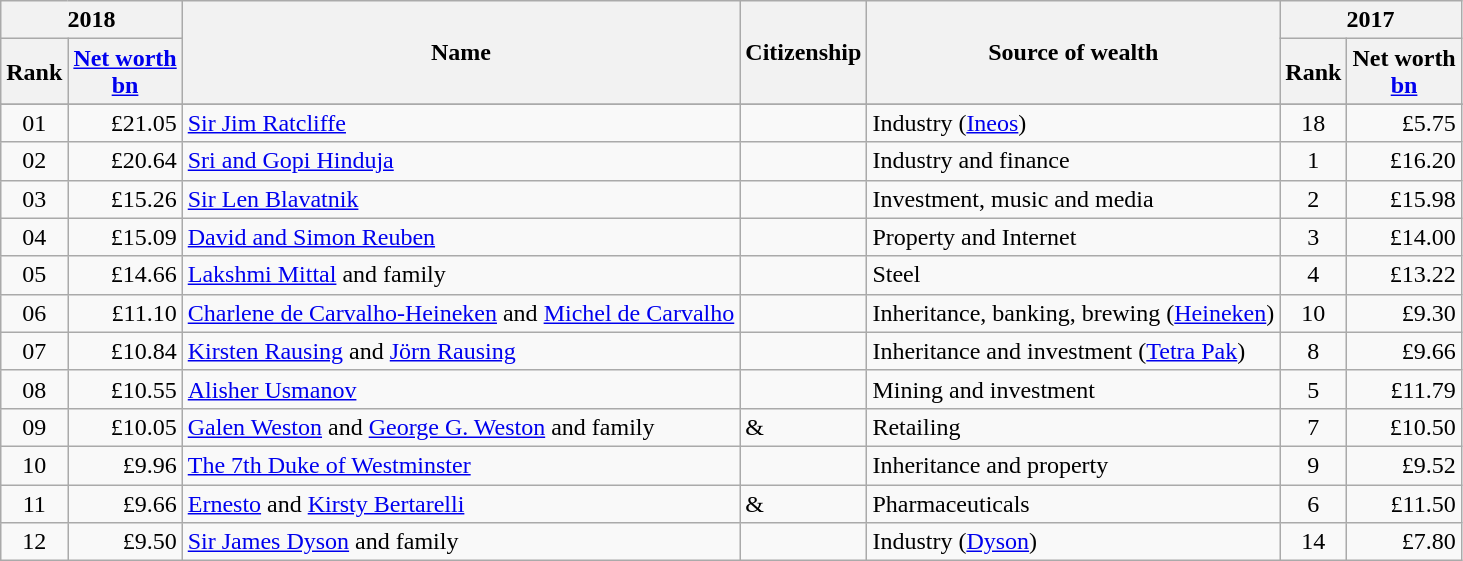<table class="wikitable sortable">
<tr ">
<th colspan=2>2018</th>
<th rowspan=2>Name</th>
<th rowspan=2>Citizenship</th>
<th rowspan=2>Source of wealth</th>
<th colspan=2>2017</th>
</tr>
<tr>
<th>Rank</th>
<th><a href='#'>Net worth</a><br> <a href='#'>bn</a></th>
<th>Rank</th>
<th>Net worth<br> <a href='#'>bn</a></th>
</tr>
<tr>
</tr>
<tr>
<td align=center>01 </td>
<td align=right>£21.05 </td>
<td><a href='#'>Sir Jim Ratcliffe</a></td>
<td></td>
<td>Industry (<a href='#'>Ineos</a>)</td>
<td align=center>18</td>
<td align=right>£5.75</td>
</tr>
<tr>
<td align=center>02 </td>
<td align=right>£20.64 </td>
<td><a href='#'>Sri and Gopi Hinduja</a></td>
<td></td>
<td>Industry and finance</td>
<td align=center>1</td>
<td align=right>£16.20</td>
</tr>
<tr>
<td align=center>03 </td>
<td align=right>£15.26 </td>
<td><a href='#'>Sir Len Blavatnik</a></td>
<td></td>
<td>Investment, music and media</td>
<td align=center>2</td>
<td align=right>£15.98</td>
</tr>
<tr>
<td align=center>04 </td>
<td align=right>£15.09 </td>
<td><a href='#'>David and Simon Reuben</a></td>
<td></td>
<td>Property and Internet</td>
<td align=center>3</td>
<td align=right>£14.00</td>
</tr>
<tr>
<td align=center>05 </td>
<td align=right>£14.66 </td>
<td><a href='#'>Lakshmi Mittal</a> and family</td>
<td></td>
<td>Steel</td>
<td align=center>4</td>
<td align=right>£13.22</td>
</tr>
<tr>
<td align=center>06 </td>
<td align=right>£11.10 </td>
<td><a href='#'>Charlene de Carvalho-Heineken</a> and <a href='#'>Michel de Carvalho</a></td>
<td></td>
<td>Inheritance, banking, brewing (<a href='#'>Heineken</a>)</td>
<td align=center>10</td>
<td align=right>£9.30</td>
</tr>
<tr>
<td align=center>07 </td>
<td align=right>£10.84 </td>
<td><a href='#'>Kirsten Rausing</a> and <a href='#'>Jörn Rausing</a></td>
<td></td>
<td>Inheritance and investment (<a href='#'>Tetra Pak</a>)</td>
<td align=center>8</td>
<td align=right>£9.66</td>
</tr>
<tr>
<td align=center>08 </td>
<td align=right>£10.55 </td>
<td><a href='#'>Alisher Usmanov</a></td>
<td></td>
<td>Mining and investment</td>
<td align=center>5</td>
<td align=right>£11.79</td>
</tr>
<tr>
<td align=center>09 </td>
<td align=right>£10.05 </td>
<td><a href='#'>Galen Weston</a> and <a href='#'>George G. Weston</a> and family</td>
<td> & </td>
<td>Retailing</td>
<td align=center>7</td>
<td align=right>£10.50</td>
</tr>
<tr>
<td align=center>10 </td>
<td align=right>£9.96 </td>
<td><a href='#'>The 7th Duke of Westminster</a></td>
<td></td>
<td>Inheritance and property</td>
<td align=center>9</td>
<td align=right>£9.52</td>
</tr>
<tr>
<td align=center>11 </td>
<td align=right>£9.66 </td>
<td><a href='#'>Ernesto</a> and <a href='#'>Kirsty Bertarelli</a></td>
<td> & </td>
<td>Pharmaceuticals</td>
<td align=center>6</td>
<td align=right>£11.50</td>
</tr>
<tr>
<td align=center>12 </td>
<td align=right>£9.50 </td>
<td><a href='#'>Sir James Dyson</a> and family</td>
<td></td>
<td>Industry (<a href='#'>Dyson</a>)</td>
<td align=center>14</td>
<td align=right>£7.80</td>
</tr>
</table>
